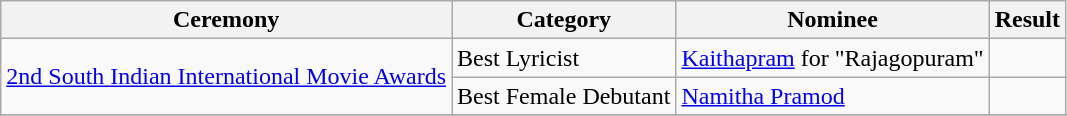<table class="wikitable">
<tr>
<th>Ceremony</th>
<th>Category</th>
<th>Nominee</th>
<th>Result</th>
</tr>
<tr>
<td rowspan="2"><a href='#'>2nd South Indian International Movie Awards</a></td>
<td>Best Lyricist</td>
<td><a href='#'>Kaithapram</a> for "Rajagopuram"</td>
<td></td>
</tr>
<tr>
<td>Best Female Debutant</td>
<td><a href='#'>Namitha Pramod</a></td>
<td></td>
</tr>
<tr>
</tr>
</table>
